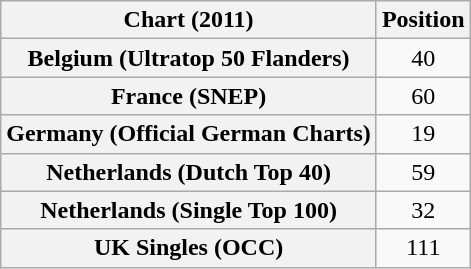<table class="wikitable sortable plainrowheaders" style="text-align:center">
<tr>
<th scope="col">Chart (2011)</th>
<th scope="col">Position</th>
</tr>
<tr>
<th scope="row">Belgium (Ultratop 50 Flanders)</th>
<td>40</td>
</tr>
<tr>
<th scope="row">France (SNEP)</th>
<td>60</td>
</tr>
<tr>
<th scope="row">Germany (Official German Charts)</th>
<td>19</td>
</tr>
<tr>
<th scope="row">Netherlands (Dutch Top 40)</th>
<td>59</td>
</tr>
<tr>
<th scope="row">Netherlands (Single Top 100)</th>
<td>32</td>
</tr>
<tr>
<th scope="row">UK Singles (OCC)</th>
<td>111</td>
</tr>
</table>
